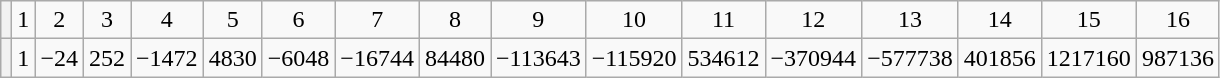<table class="wikitable" style="text-align:center">
<tr>
<th></th>
<td>1</td>
<td>2</td>
<td>3</td>
<td>4</td>
<td>5</td>
<td>6</td>
<td>7</td>
<td>8</td>
<td>9</td>
<td>10</td>
<td>11</td>
<td>12</td>
<td>13</td>
<td>14</td>
<td>15</td>
<td>16</td>
</tr>
<tr>
<th></th>
<td>1</td>
<td>−24</td>
<td>252</td>
<td>−1472</td>
<td>4830</td>
<td>−6048</td>
<td>−16744</td>
<td>84480</td>
<td>−113643</td>
<td>−115920</td>
<td>534612</td>
<td>−370944</td>
<td>−577738</td>
<td>401856</td>
<td>1217160</td>
<td>987136</td>
</tr>
</table>
